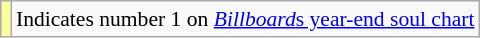<table class="wikitable" style="font-size:90%;">
<tr>
<td style="background-color:#FFFF99"></td>
<td>Indicates number 1 on <a href='#'><em>Billboard</em>s year-end soul chart</a></td>
</tr>
</table>
